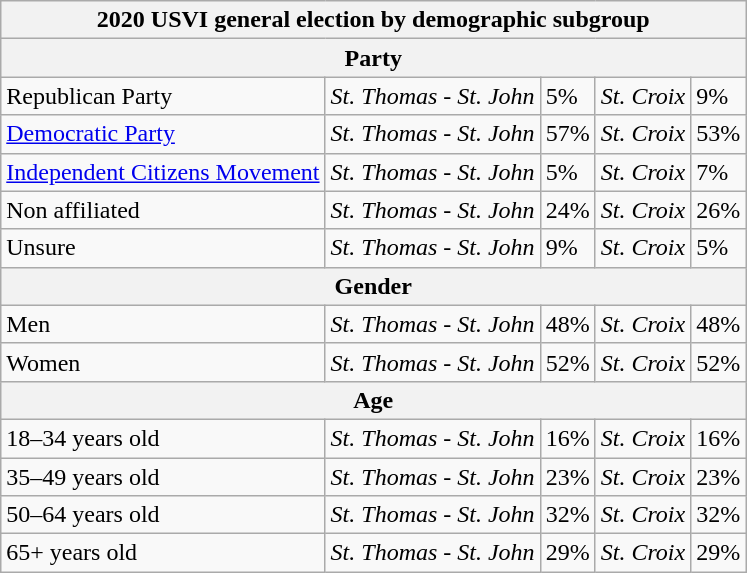<table class="wikitable sortable">
<tr>
<th colspan="6">2020 USVI general election by demographic subgroup</th>
</tr>
<tr>
<th colspan="6">Party</th>
</tr>
<tr>
<td>Republican Party</td>
<td><em>St. Thomas - St. John</em></td>
<td>5%</td>
<td><em>St. Croix</em></td>
<td>9%</td>
</tr>
<tr>
<td><a href='#'>Democratic Party</a></td>
<td><em>St. Thomas - St. John</em></td>
<td>57%</td>
<td><em>St. Croix</em></td>
<td>53%</td>
</tr>
<tr>
<td><a href='#'>Independent Citizens Movement</a></td>
<td><em>St. Thomas - St. John</em></td>
<td>5%</td>
<td><em>St. Croix</em></td>
<td>7%</td>
</tr>
<tr>
<td>Non affiliated</td>
<td><em>St. Thomas - St. John</em></td>
<td>24%</td>
<td><em>St. Croix</em></td>
<td>26%</td>
</tr>
<tr>
<td>Unsure</td>
<td><em>St. Thomas - St. John</em></td>
<td>9%</td>
<td><em>St. Croix</em></td>
<td>5%</td>
</tr>
<tr>
<th colspan="6">Gender</th>
</tr>
<tr>
<td>Men</td>
<td><em>St. Thomas - St. John</em></td>
<td>48%</td>
<td><em>St. Croix</em></td>
<td>48%</td>
</tr>
<tr>
<td>Women</td>
<td><em>St. Thomas - St. John</em></td>
<td>52%</td>
<td><em>St. Croix</em></td>
<td>52%</td>
</tr>
<tr>
<th colspan="6">Age</th>
</tr>
<tr>
<td>18–34 years old</td>
<td><em>St. Thomas - St. John</em></td>
<td>16%</td>
<td><em>St. Croix</em></td>
<td>16%</td>
</tr>
<tr>
<td>35–49 years old</td>
<td><em>St. Thomas - St. John</em></td>
<td>23%</td>
<td><em>St. Croix</em></td>
<td>23%</td>
</tr>
<tr>
<td>50–64 years old</td>
<td><em>St. Thomas - St. John</em></td>
<td>32%</td>
<td><em>St. Croix</em></td>
<td>32%</td>
</tr>
<tr>
<td>65+ years old</td>
<td><em>St. Thomas - St. John</em></td>
<td>29%</td>
<td><em>St. Croix</em></td>
<td>29%</td>
</tr>
</table>
